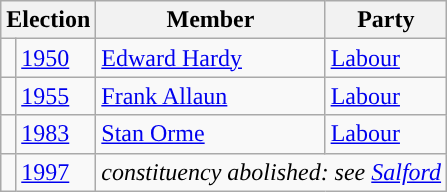<table class="wikitable">
<tr>
<th colspan="2">Election</th>
<th>Member</th>
<th>Party</th>
</tr>
<tr>
<td style="color:inherit;background-color: "></td>
<td><a href='#'>1950</a></td>
<td><a href='#'>Edward Hardy</a></td>
<td><a href='#'>Labour</a></td>
</tr>
<tr>
<td style="color:inherit;background-color: "></td>
<td><a href='#'>1955</a></td>
<td><a href='#'>Frank Allaun</a></td>
<td><a href='#'>Labour</a></td>
</tr>
<tr>
<td style="color:inherit;background-color: "></td>
<td><a href='#'>1983</a></td>
<td><a href='#'>Stan Orme</a></td>
<td><a href='#'>Labour</a></td>
</tr>
<tr>
<td></td>
<td><a href='#'>1997</a></td>
<td colspan="2"><em>constituency abolished: see <a href='#'>Salford</a></em></td>
</tr>
</table>
